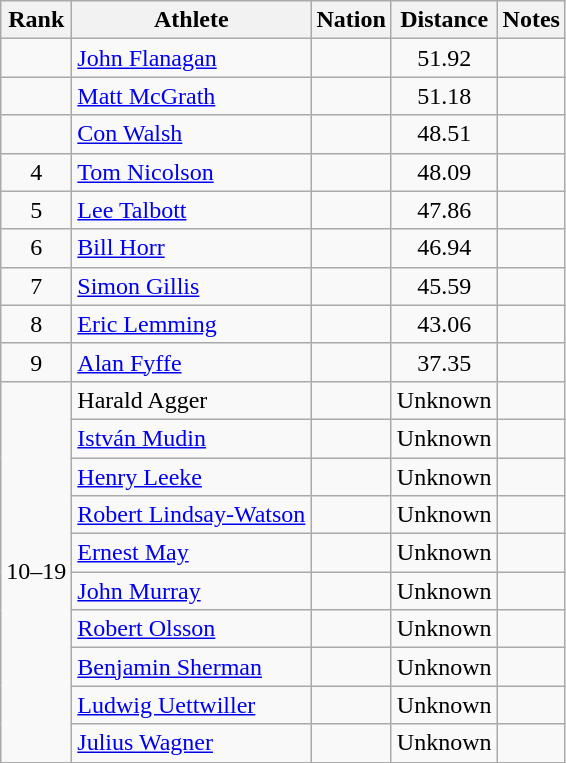<table class="wikitable sortable" style="text-align:center">
<tr>
<th>Rank</th>
<th>Athlete</th>
<th>Nation</th>
<th>Distance</th>
<th>Notes</th>
</tr>
<tr>
<td></td>
<td align=left><a href='#'>John Flanagan</a></td>
<td align=left></td>
<td>51.92</td>
<td></td>
</tr>
<tr>
<td></td>
<td align=left><a href='#'>Matt McGrath</a></td>
<td align=left></td>
<td>51.18</td>
<td></td>
</tr>
<tr>
<td></td>
<td align=left><a href='#'>Con Walsh</a></td>
<td align=left></td>
<td>48.51</td>
<td></td>
</tr>
<tr>
<td>4</td>
<td align=left><a href='#'>Tom Nicolson</a></td>
<td align=left></td>
<td>48.09</td>
<td></td>
</tr>
<tr>
<td>5</td>
<td align=left><a href='#'>Lee Talbott</a></td>
<td align=left></td>
<td>47.86</td>
<td></td>
</tr>
<tr>
<td>6</td>
<td align=left><a href='#'>Bill Horr</a></td>
<td align=left></td>
<td>46.94</td>
<td></td>
</tr>
<tr>
<td>7</td>
<td align=left><a href='#'>Simon Gillis</a></td>
<td align=left></td>
<td>45.59</td>
<td></td>
</tr>
<tr>
<td>8</td>
<td align=left><a href='#'>Eric Lemming</a></td>
<td align=left></td>
<td>43.06</td>
<td></td>
</tr>
<tr>
<td>9</td>
<td align=left><a href='#'>Alan Fyffe</a></td>
<td align=left></td>
<td>37.35</td>
<td></td>
</tr>
<tr>
<td align=center rowspan=10>10–19</td>
<td align=left>Harald Agger</td>
<td align=left></td>
<td>Unknown</td>
<td></td>
</tr>
<tr>
<td align=left><a href='#'>István Mudin</a></td>
<td align=left></td>
<td>Unknown</td>
<td></td>
</tr>
<tr>
<td align=left><a href='#'>Henry Leeke</a></td>
<td align=left></td>
<td>Unknown</td>
<td></td>
</tr>
<tr>
<td align=left><a href='#'>Robert Lindsay-Watson</a></td>
<td align=left></td>
<td>Unknown</td>
<td></td>
</tr>
<tr>
<td align=left><a href='#'>Ernest May</a></td>
<td align=left></td>
<td>Unknown</td>
<td></td>
</tr>
<tr>
<td align=left><a href='#'>John Murray</a></td>
<td align=left></td>
<td>Unknown</td>
<td></td>
</tr>
<tr>
<td align=left><a href='#'>Robert Olsson</a></td>
<td align=left></td>
<td>Unknown</td>
<td></td>
</tr>
<tr>
<td align=left><a href='#'>Benjamin Sherman</a></td>
<td align=left></td>
<td>Unknown</td>
<td></td>
</tr>
<tr>
<td align=left><a href='#'>Ludwig Uettwiller</a></td>
<td align=left></td>
<td>Unknown</td>
<td></td>
</tr>
<tr>
<td align=left><a href='#'>Julius Wagner</a></td>
<td align=left></td>
<td>Unknown</td>
<td></td>
</tr>
</table>
